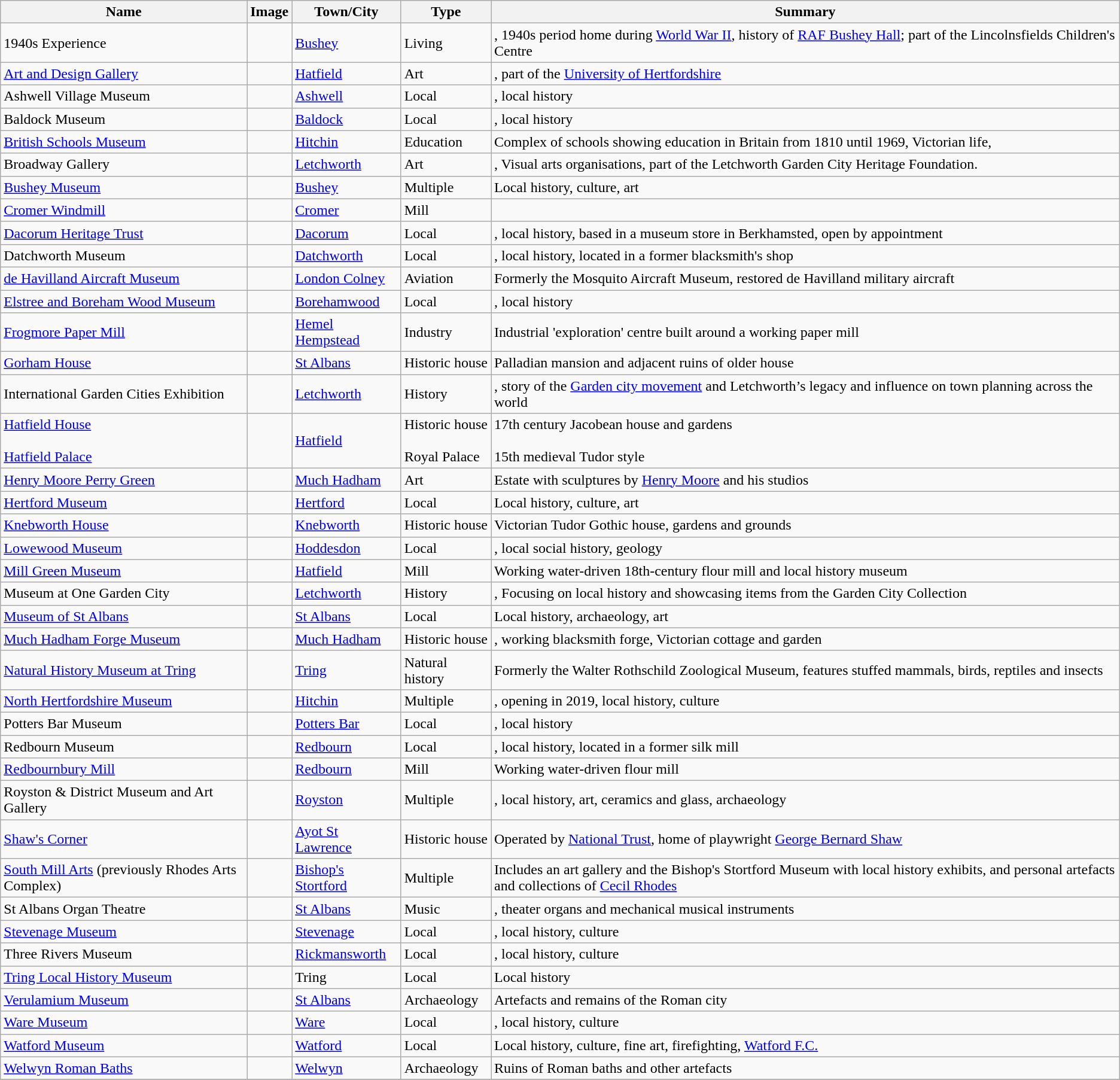<table class="wikitable sortable">
<tr>
<th>Name</th>
<th>Image</th>
<th>Town/City</th>
<th>Type</th>
<th>Summary</th>
</tr>
<tr>
<td>1940s Experience</td>
<td></td>
<td><a href='#'>Bushey</a></td>
<td>Living</td>
<td>, 1940s period home during <a href='#'>World War II</a>, history of <a href='#'>RAF Bushey Hall</a>; part of the Lincolnsfields Children's Centre</td>
</tr>
<tr>
<td><a href='#'>Art and Design Gallery</a></td>
<td></td>
<td><a href='#'>Hatfield</a></td>
<td>Art</td>
<td>, part of the <a href='#'>University of Hertfordshire</a></td>
</tr>
<tr>
<td>Ashwell Village Museum</td>
<td></td>
<td><a href='#'>Ashwell</a></td>
<td>Local</td>
<td>, local history</td>
</tr>
<tr>
<td>Baldock Museum</td>
<td></td>
<td><a href='#'>Baldock</a></td>
<td>Local</td>
<td>, local history</td>
</tr>
<tr>
<td><a href='#'>British Schools Museum</a></td>
<td></td>
<td><a href='#'>Hitchin</a></td>
<td>Education</td>
<td>Complex of schools showing education in Britain from 1810 until 1969, Victorian life,</td>
</tr>
<tr>
<td>Broadway Gallery</td>
<td></td>
<td><a href='#'>Letchworth</a></td>
<td>Art</td>
<td>, Visual arts organisations, part of the Letchworth Garden City Heritage Foundation.</td>
</tr>
<tr>
<td><a href='#'>Bushey Museum</a></td>
<td></td>
<td><a href='#'>Bushey</a></td>
<td>Multiple</td>
<td>Local history, culture, art</td>
</tr>
<tr>
<td><a href='#'>Cromer Windmill</a></td>
<td></td>
<td><a href='#'>Cromer</a></td>
<td>Mill</td>
<td></td>
</tr>
<tr>
<td><a href='#'>Dacorum Heritage Trust</a></td>
<td></td>
<td><a href='#'>Dacorum</a></td>
<td>Local</td>
<td>, local history, based in a museum store in Berkhamsted, open by appointment</td>
</tr>
<tr>
<td>Datchworth Museum</td>
<td></td>
<td><a href='#'>Datchworth</a></td>
<td>Local</td>
<td>, local history, located in a former blacksmith's shop</td>
</tr>
<tr>
<td><a href='#'>de Havilland Aircraft Museum</a></td>
<td></td>
<td><a href='#'>London Colney</a></td>
<td>Aviation</td>
<td>Formerly the Mosquito Aircraft Museum, restored de Havilland military aircraft</td>
</tr>
<tr>
<td><a href='#'>Elstree and Boreham Wood Museum</a></td>
<td></td>
<td><a href='#'>Borehamwood</a></td>
<td>Local</td>
<td>, local history</td>
</tr>
<tr>
<td><a href='#'>Frogmore Paper Mill</a></td>
<td></td>
<td><a href='#'>Hemel Hempstead</a></td>
<td>Industry</td>
<td>Industrial 'exploration' centre built around a working paper mill</td>
</tr>
<tr>
<td><a href='#'>Gorham House</a></td>
<td></td>
<td><a href='#'>St Albans</a></td>
<td>Historic house</td>
<td>Palladian mansion and adjacent ruins of older house</td>
</tr>
<tr>
<td>International Garden Cities Exhibition</td>
<td></td>
<td><a href='#'>Letchworth</a></td>
<td>History</td>
<td>, story of the <a href='#'>Garden city movement</a> and Letchworth’s legacy and influence on town planning across the world</td>
</tr>
<tr>
<td><a href='#'>Hatfield House</a><br><br> <a href='#'>Hatfield Palace</a></td>
<td> <br> </td>
<td><a href='#'>Hatfield</a></td>
<td>Historic house<br><br>  Royal Palace</td>
<td>17th century Jacobean house and gardens<br><br>15th medieval Tudor style</td>
</tr>
<tr>
<td><a href='#'>Henry Moore Perry Green</a></td>
<td></td>
<td><a href='#'>Much Hadham</a></td>
<td>Art</td>
<td>Estate with sculptures by <a href='#'>Henry Moore</a> and his studios</td>
</tr>
<tr>
<td><a href='#'>Hertford Museum</a></td>
<td></td>
<td><a href='#'>Hertford</a></td>
<td>Local</td>
<td>Local history, culture, art</td>
</tr>
<tr>
<td><a href='#'>Knebworth House</a></td>
<td></td>
<td><a href='#'>Knebworth</a></td>
<td>Historic house</td>
<td>Victorian Tudor Gothic house, gardens and grounds</td>
</tr>
<tr>
<td><a href='#'>Lowewood Museum</a></td>
<td></td>
<td><a href='#'>Hoddesdon</a></td>
<td>Local</td>
<td>, local social history, geology</td>
</tr>
<tr>
<td><a href='#'>Mill Green Museum</a></td>
<td></td>
<td><a href='#'>Hatfield</a></td>
<td>Mill</td>
<td>Working water-driven 18th-century flour mill and local history museum</td>
</tr>
<tr>
<td>Museum at One Garden City</td>
<td></td>
<td><a href='#'>Letchworth</a></td>
<td>History</td>
<td>, Focusing on local history and showcasing items from the Garden City Collection</td>
</tr>
<tr>
<td><a href='#'>Museum of St Albans</a></td>
<td></td>
<td><a href='#'>St Albans</a></td>
<td>Local</td>
<td>Local history, archaeology, art</td>
</tr>
<tr>
<td><a href='#'>Much Hadham Forge Museum</a></td>
<td></td>
<td><a href='#'>Much Hadham</a></td>
<td>Historic house</td>
<td>, working blacksmith forge, Victorian cottage and garden</td>
</tr>
<tr>
<td><a href='#'>Natural History Museum at Tring</a></td>
<td></td>
<td><a href='#'>Tring</a></td>
<td>Natural history</td>
<td>Formerly the Walter Rothschild Zoological Museum, features stuffed mammals, birds, reptiles and insects</td>
</tr>
<tr>
<td><a href='#'>North Hertfordshire Museum</a></td>
<td></td>
<td><a href='#'>Hitchin</a></td>
<td>Multiple</td>
<td>, opening in 2019, local history, culture</td>
</tr>
<tr>
<td>Potters Bar Museum</td>
<td></td>
<td><a href='#'>Potters Bar</a></td>
<td>Local</td>
<td>, local history</td>
</tr>
<tr>
<td>Redbourn Museum</td>
<td></td>
<td><a href='#'>Redbourn</a></td>
<td>Local</td>
<td>, local history, located in a former silk mill</td>
</tr>
<tr>
<td><a href='#'>Redbournbury Mill</a></td>
<td></td>
<td><a href='#'>Redbourn</a></td>
<td>Mill</td>
<td>Working water-driven flour mill</td>
</tr>
<tr>
<td>Royston & District Museum and Art Gallery</td>
<td></td>
<td><a href='#'>Royston</a></td>
<td>Multiple</td>
<td>, local history, art, ceramics and glass, archaeology</td>
</tr>
<tr>
<td><a href='#'>Shaw's Corner</a></td>
<td></td>
<td><a href='#'>Ayot St Lawrence</a></td>
<td>Historic house</td>
<td>Operated by <a href='#'>National Trust</a>, home of playwright <a href='#'>George Bernard Shaw</a></td>
</tr>
<tr>
<td><a href='#'>South Mill Arts</a> (previously Rhodes Arts Complex)</td>
<td></td>
<td><a href='#'>Bishop's Stortford</a></td>
<td>Multiple</td>
<td>Includes an art gallery and the Bishop's Stortford Museum with local history exhibits, and personal artefacts and collections of <a href='#'>Cecil Rhodes</a></td>
</tr>
<tr>
<td>St Albans Organ Theatre</td>
<td></td>
<td><a href='#'>St Albans</a></td>
<td>Music</td>
<td>, theater organs and mechanical musical instruments</td>
</tr>
<tr>
<td><a href='#'>Stevenage Museum</a></td>
<td></td>
<td><a href='#'>Stevenage</a></td>
<td>Local</td>
<td>, local history, culture</td>
</tr>
<tr>
<td>Three Rivers Museum</td>
<td></td>
<td><a href='#'>Rickmansworth</a></td>
<td>Local</td>
<td>, local history, culture</td>
</tr>
<tr>
<td><a href='#'>Tring Local History Museum</a></td>
<td></td>
<td>Tring</td>
<td>Local</td>
<td>Local history</td>
</tr>
<tr>
<td><a href='#'>Verulamium Museum</a></td>
<td></td>
<td><a href='#'>St Albans</a></td>
<td>Archaeology</td>
<td>Artefacts and remains of the Roman city</td>
</tr>
<tr>
<td><a href='#'>Ware Museum</a></td>
<td></td>
<td><a href='#'>Ware</a></td>
<td>Local</td>
<td>, local history, culture</td>
</tr>
<tr>
<td><a href='#'>Watford Museum</a></td>
<td></td>
<td><a href='#'>Watford</a></td>
<td>Local</td>
<td>Local history, culture, fine art, firefighting, <a href='#'>Watford F.C.</a></td>
</tr>
<tr>
<td><a href='#'>Welwyn Roman Baths</a></td>
<td></td>
<td><a href='#'>Welwyn</a></td>
<td>Archaeology</td>
<td>Ruins of Roman baths and other artefacts</td>
</tr>
<tr>
</tr>
</table>
